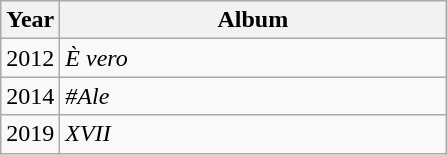<table class="wikitable">
<tr>
<th>Year</th>
<th style="width:250px;">Album</th>
</tr>
<tr>
<td>2012</td>
<td><em>È vero</em></td>
</tr>
<tr>
<td>2014</td>
<td><em>#Ale</em></td>
</tr>
<tr>
<td>2019</td>
<td><em>XVII</em></td>
</tr>
</table>
